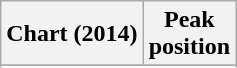<table class="wikitable plainrowheaders">
<tr>
<th scope="col">Chart (2014)</th>
<th scope="col">Peak<br>position</th>
</tr>
<tr>
</tr>
<tr>
</tr>
<tr>
</tr>
</table>
